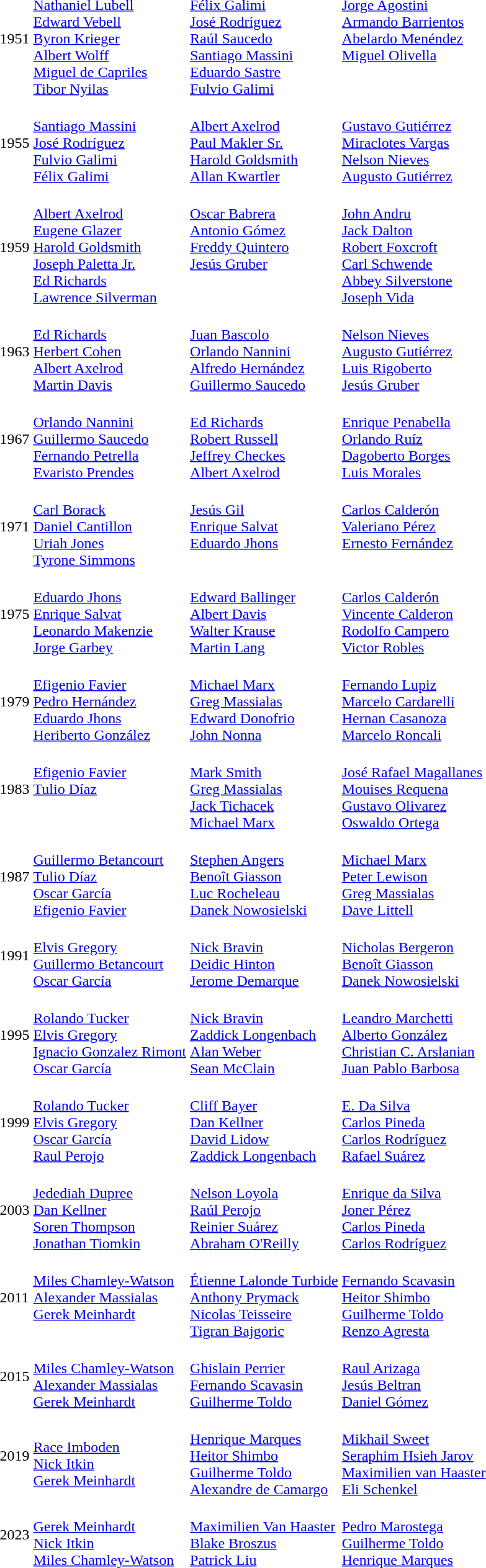<table>
<tr>
<td>1951</td>
<td><br><a href='#'>Nathaniel Lubell</a><br><a href='#'>Edward Vebell</a><br><a href='#'>Byron Krieger</a><br><a href='#'>Albert Wolff</a><br><a href='#'>Miguel de Capriles</a><br><a href='#'>Tibor Nyilas</a></td>
<td><br><a href='#'>Félix Galimi</a><br><a href='#'>José Rodríguez</a><br><a href='#'>Raúl Saucedo</a><br><a href='#'>Santiago Massini</a><br><a href='#'>Eduardo Sastre</a><br><a href='#'>Fulvio Galimi</a></td>
<td valign=top><br><a href='#'>Jorge Agostini</a><br><a href='#'>Armando Barrientos</a><br><a href='#'>Abelardo Menéndez</a><br><a href='#'>Miguel Olivella</a></td>
</tr>
<tr>
<td>1955</td>
<td><br><a href='#'>Santiago Massini</a><br><a href='#'>José Rodríguez</a><br><a href='#'>Fulvio Galimi</a><br><a href='#'>Félix Galimi</a></td>
<td><br><a href='#'>Albert Axelrod</a><br><a href='#'>Paul Makler Sr.</a><br><a href='#'>Harold Goldsmith</a><br><a href='#'>Allan Kwartler</a></td>
<td><br><a href='#'>Gustavo Gutiérrez</a><br><a href='#'>Miraclotes Vargas</a><br><a href='#'>Nelson Nieves</a><br><a href='#'>Augusto Gutiérrez</a></td>
</tr>
<tr>
<td>1959</td>
<td><br><a href='#'>Albert Axelrod</a><br><a href='#'>Eugene Glazer</a><br><a href='#'>Harold Goldsmith</a><br><a href='#'>Joseph Paletta Jr.</a><br><a href='#'>Ed Richards</a><br><a href='#'>Lawrence Silverman</a></td>
<td valign=top><br><a href='#'>Oscar Babrera</a><br><a href='#'>Antonio Gómez</a><br><a href='#'>Freddy Quintero</a><br><a href='#'>Jesús Gruber</a></td>
<td><br><a href='#'>John Andru</a><br><a href='#'>Jack Dalton</a><br><a href='#'>Robert Foxcroft</a><br><a href='#'>Carl Schwende</a><br><a href='#'>Abbey Silverstone</a><br><a href='#'>Joseph Vida</a></td>
</tr>
<tr>
<td>1963</td>
<td><br><a href='#'>Ed Richards</a><br><a href='#'>Herbert Cohen</a><br><a href='#'>Albert Axelrod</a><br><a href='#'>Martin Davis</a></td>
<td><br><a href='#'>Juan Bascolo</a><br><a href='#'>Orlando Nannini</a><br><a href='#'>Alfredo Hernández</a><br><a href='#'>Guillermo Saucedo</a></td>
<td><br><a href='#'>Nelson Nieves</a><br><a href='#'>Augusto Gutiérrez</a><br><a href='#'>Luis Rigoberto</a><br><a href='#'>Jesús Gruber</a></td>
</tr>
<tr>
<td>1967</td>
<td><br><a href='#'>Orlando Nannini</a><br><a href='#'>Guillermo Saucedo</a><br><a href='#'>Fernando Petrella</a><br><a href='#'>Evaristo Prendes</a></td>
<td><br><a href='#'>Ed Richards</a><br><a href='#'>Robert Russell</a><br><a href='#'>Jeffrey Checkes</a><br><a href='#'>Albert Axelrod</a></td>
<td><br><a href='#'>Enrique Penabella</a><br><a href='#'>Orlando Ruíz</a><br><a href='#'>Dagoberto Borges</a><br><a href='#'>Luis Morales</a></td>
</tr>
<tr>
<td>1971</td>
<td><br><a href='#'>Carl Borack</a><br><a href='#'>Daniel Cantillon</a><br><a href='#'>Uriah Jones</a><br><a href='#'>Tyrone Simmons</a></td>
<td valign=top><br><a href='#'>Jesús Gil</a><br><a href='#'>Enrique Salvat</a><br><a href='#'>Eduardo Jhons</a></td>
<td valign=top><br><a href='#'>Carlos Calderón</a><br><a href='#'>Valeriano Pérez</a><br><a href='#'>Ernesto Fernández</a></td>
</tr>
<tr>
<td>1975</td>
<td><br><a href='#'>Eduardo Jhons</a><br><a href='#'>Enrique Salvat</a><br><a href='#'>Leonardo Makenzie</a><br><a href='#'>Jorge Garbey</a></td>
<td><br><a href='#'>Edward Ballinger</a><br><a href='#'>Albert Davis</a><br><a href='#'>Walter Krause</a><br><a href='#'>Martin Lang</a></td>
<td><br><a href='#'>Carlos Calderón</a><br><a href='#'>Vincente Calderon</a><br><a href='#'>Rodolfo Campero</a><br><a href='#'>Victor Robles</a></td>
</tr>
<tr>
<td>1979</td>
<td><br><a href='#'>Efigenio Favier</a><br><a href='#'>Pedro Hernández</a><br><a href='#'>Eduardo Jhons</a><br><a href='#'>Heriberto González</a></td>
<td><br><a href='#'>Michael Marx</a><br><a href='#'>Greg Massialas</a><br><a href='#'>Edward Donofrio</a><br><a href='#'>John Nonna</a></td>
<td><br><a href='#'>Fernando Lupiz</a><br><a href='#'>Marcelo Cardarelli</a><br><a href='#'>Hernan Casanoza</a><br><a href='#'>Marcelo Roncali</a></td>
</tr>
<tr>
<td>1983</td>
<td valign=top><br><a href='#'>Efigenio Favier</a><br><a href='#'>Tulio Díaz</a></td>
<td><br><a href='#'>Mark Smith</a><br><a href='#'>Greg Massialas</a><br><a href='#'>Jack Tichacek</a><br><a href='#'>Michael Marx</a></td>
<td><br><a href='#'>José Rafael Magallanes</a><br><a href='#'>Mouises Requena</a><br><a href='#'>Gustavo Olivarez</a><br><a href='#'>Oswaldo Ortega</a></td>
</tr>
<tr>
<td>1987</td>
<td><br><a href='#'>Guillermo Betancourt</a><br><a href='#'>Tulio Díaz</a><br><a href='#'>Oscar García</a><br><a href='#'>Efigenio Favier</a></td>
<td><br><a href='#'>Stephen Angers</a><br><a href='#'>Benoît Giasson</a><br><a href='#'>Luc Rocheleau</a><br><a href='#'>Danek Nowosielski</a></td>
<td><br><a href='#'>Michael Marx</a><br><a href='#'>Peter Lewison</a><br><a href='#'>Greg Massialas</a><br><a href='#'>Dave Littell</a></td>
</tr>
<tr>
<td>1991</td>
<td><br><a href='#'>Elvis Gregory</a><br><a href='#'>Guillermo Betancourt</a><br><a href='#'>Oscar García</a></td>
<td><br><a href='#'>Nick Bravin</a><br><a href='#'>Deidic Hinton</a><br><a href='#'>Jerome Demarque</a></td>
<td valign=top><br><a href='#'>Nicholas Bergeron</a><br><a href='#'>Benoît Giasson</a><br><a href='#'>Danek Nowosielski</a></td>
</tr>
<tr>
<td>1995</td>
<td><br><a href='#'>Rolando Tucker</a><br><a href='#'>Elvis Gregory</a><br><a href='#'>Ignacio Gonzalez Rimont</a><br><a href='#'>Oscar García</a></td>
<td><br><a href='#'>Nick Bravin</a><br><a href='#'>Zaddick Longenbach</a><br><a href='#'>Alan Weber</a><br><a href='#'>Sean McClain</a></td>
<td><br><a href='#'>Leandro Marchetti</a><br><a href='#'>Alberto González</a><br><a href='#'>Christian C. Arslanian</a><br><a href='#'>Juan Pablo Barbosa</a></td>
</tr>
<tr>
<td>1999</td>
<td><br><a href='#'>Rolando Tucker</a><br><a href='#'>Elvis Gregory</a><br><a href='#'>Oscar García</a><br><a href='#'>Raul Perojo</a></td>
<td><br><a href='#'>Cliff Bayer</a><br><a href='#'>Dan Kellner</a><br><a href='#'>David Lidow</a><br><a href='#'>Zaddick Longenbach</a></td>
<td><br><a href='#'>E. Da Silva</a><br><a href='#'>Carlos Pineda</a><br><a href='#'>Carlos Rodríguez</a><br><a href='#'>Rafael Suárez</a></td>
</tr>
<tr>
<td>2003</td>
<td><br><a href='#'>Jedediah Dupree</a><br><a href='#'>Dan Kellner</a><br><a href='#'>Soren Thompson</a><br><a href='#'>Jonathan Tiomkin</a></td>
<td><br><a href='#'>Nelson Loyola</a><br><a href='#'>Raúl Perojo</a><br><a href='#'>Reinier Suárez</a><br><a href='#'>Abraham O'Reilly</a></td>
<td><br><a href='#'>Enrique da Silva</a><br><a href='#'>Joner Pérez</a><br><a href='#'>Carlos Pineda</a><br><a href='#'>Carlos Rodríguez</a></td>
</tr>
<tr>
<td>2011<br></td>
<td valign=top><br><a href='#'>Miles Chamley-Watson</a><br><a href='#'>Alexander Massialas</a><br><a href='#'>Gerek Meinhardt</a></td>
<td><br><a href='#'>Étienne Lalonde Turbide</a><br><a href='#'>Anthony Prymack</a><br><a href='#'>Nicolas Teisseire</a><br><a href='#'>Tigran Bajgoric</a></td>
<td><br><a href='#'>Fernando Scavasin</a><br><a href='#'>Heitor Shimbo</a><br><a href='#'>Guilherme Toldo</a><br><a href='#'>Renzo Agresta</a></td>
</tr>
<tr>
<td>2015<br></td>
<td><br><a href='#'>Miles Chamley-Watson</a><br><a href='#'>Alexander Massialas</a><br><a href='#'>Gerek Meinhardt</a></td>
<td><br><a href='#'>Ghislain Perrier</a><br><a href='#'>Fernando Scavasin</a><br><a href='#'>Guilherme Toldo</a></td>
<td><br><a href='#'>Raul Arizaga</a><br><a href='#'>Jesús Beltran</a><br><a href='#'>Daniel Gómez</a></td>
</tr>
<tr>
<td>2019<br></td>
<td><br><a href='#'>Race Imboden</a><br><a href='#'>Nick Itkin</a><br><a href='#'>Gerek Meinhardt</a></td>
<td><br><a href='#'>Henrique Marques</a><br><a href='#'>Heitor Shimbo</a><br><a href='#'>Guilherme Toldo</a><br><a href='#'>Alexandre de Camargo</a></td>
<td><br><a href='#'>Mikhail Sweet</a><br><a href='#'>Seraphim Hsieh Jarov</a><br><a href='#'>Maximilien van Haaster</a><br><a href='#'>Eli Schenkel</a></td>
</tr>
<tr>
<td>2023<br></td>
<td><br><a href='#'>Gerek Meinhardt</a><br><a href='#'>Nick Itkin</a><br><a href='#'>Miles Chamley-Watson</a></td>
<td><br><a href='#'>Maximilien Van Haaster</a><br><a href='#'>Blake Broszus</a><br><a href='#'>Patrick Liu</a></td>
<td><br><a href='#'>Pedro Marostega</a><br><a href='#'>Guilherme Toldo</a><br><a href='#'>Henrique Marques</a></td>
</tr>
</table>
